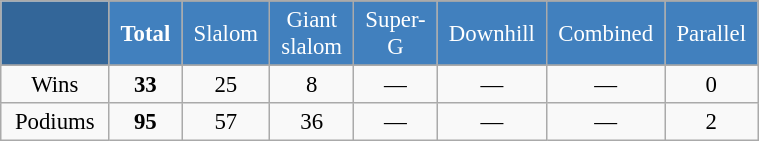<table class="wikitable" style="font-size:95%; text-align:center; border:grey solid 1px; border-collapse:collapse;" width="40%">
<tr style="background-color:#369; color:white;">
<td rowspan="2" colspan="1" width="7%"></td>
</tr>
<tr style="background-color:#4180be; color:white;">
<td width="5%"><strong>Total</strong></td>
<td width="5%">Slalom</td>
<td width="5%">Giant<br>slalom</td>
<td width="5%">Super-G</td>
<td width="5%">Downhill</td>
<td width="5%">Combined</td>
<td width="5%">Parallel</td>
</tr>
<tr style="background-color:#8CB2D8; color:white;">
</tr>
<tr>
<td>Wins</td>
<td><strong>33</strong></td>
<td>25</td>
<td>8</td>
<td>—</td>
<td>—</td>
<td>—</td>
<td>0</td>
</tr>
<tr>
<td>Podiums</td>
<td><strong>95</strong></td>
<td>57</td>
<td>36</td>
<td>—</td>
<td>—</td>
<td>—</td>
<td>2</td>
</tr>
</table>
